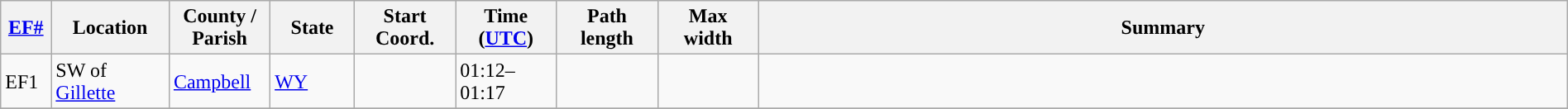<table class="wikitable sortable" style="width:100%;">
<tr>
<th scope="col"  style="width:3%; text-align:center;"><a href='#'>EF#</a></th>
<th scope="col"  style="width:7%; text-align:center;" class="unsortable">Location</th>
<th scope="col"  style="width:6%; text-align:center;" class="unsortable">County / Parish</th>
<th scope="col"  style="width:5%; text-align:center;">State</th>
<th scope="col"  style="width:6%; text-align:center;">Start Coord.</th>
<th scope="col"  style="width:6%; text-align:center;">Time (<a href='#'>UTC</a>)</th>
<th scope="col"  style="width:6%; text-align:center;">Path length</th>
<th scope="col"  style="width:6%; text-align:center;">Max width</th>
<th scope="col" class="unsortable" style="width:48%; text-align:center;">Summary</th>
</tr>
<tr>
<td>EF1</td>
<td>SW of <a href='#'>Gillette</a></td>
<td><a href='#'>Campbell</a></td>
<td><a href='#'>WY</a></td>
<td></td>
<td>01:12–01:17</td>
<td></td>
<td></td>
<td></td>
</tr>
<tr>
</tr>
</table>
